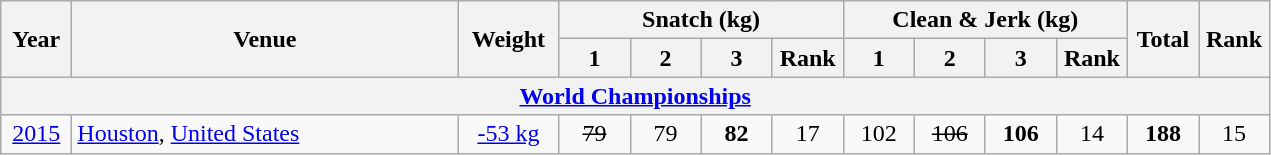<table class = "wikitable" style="text-align:center;">
<tr>
<th rowspan=2 width=40>Year</th>
<th rowspan=2 width=250>Venue</th>
<th rowspan=2 width=60>Weight</th>
<th colspan=4>Snatch (kg)</th>
<th colspan=4>Clean & Jerk (kg)</th>
<th rowspan=2 width=40>Total</th>
<th rowspan=2 width=40>Rank</th>
</tr>
<tr>
<th width=40>1</th>
<th width=40>2</th>
<th width=40>3</th>
<th width=40>Rank</th>
<th width=40>1</th>
<th width=40>2</th>
<th width=40>3</th>
<th width=40>Rank</th>
</tr>
<tr>
<th colspan=13><a href='#'>World Championships</a></th>
</tr>
<tr>
<td><a href='#'>2015</a></td>
<td align=left> <a href='#'>Houston</a>, <a href='#'>United States</a></td>
<td><a href='#'>-53 kg</a></td>
<td><s>79</s></td>
<td>79</td>
<td><strong>82</strong></td>
<td>17</td>
<td>102</td>
<td><s>106</s></td>
<td><strong>106</strong></td>
<td>14</td>
<td><strong>188</strong></td>
<td>15</td>
</tr>
</table>
